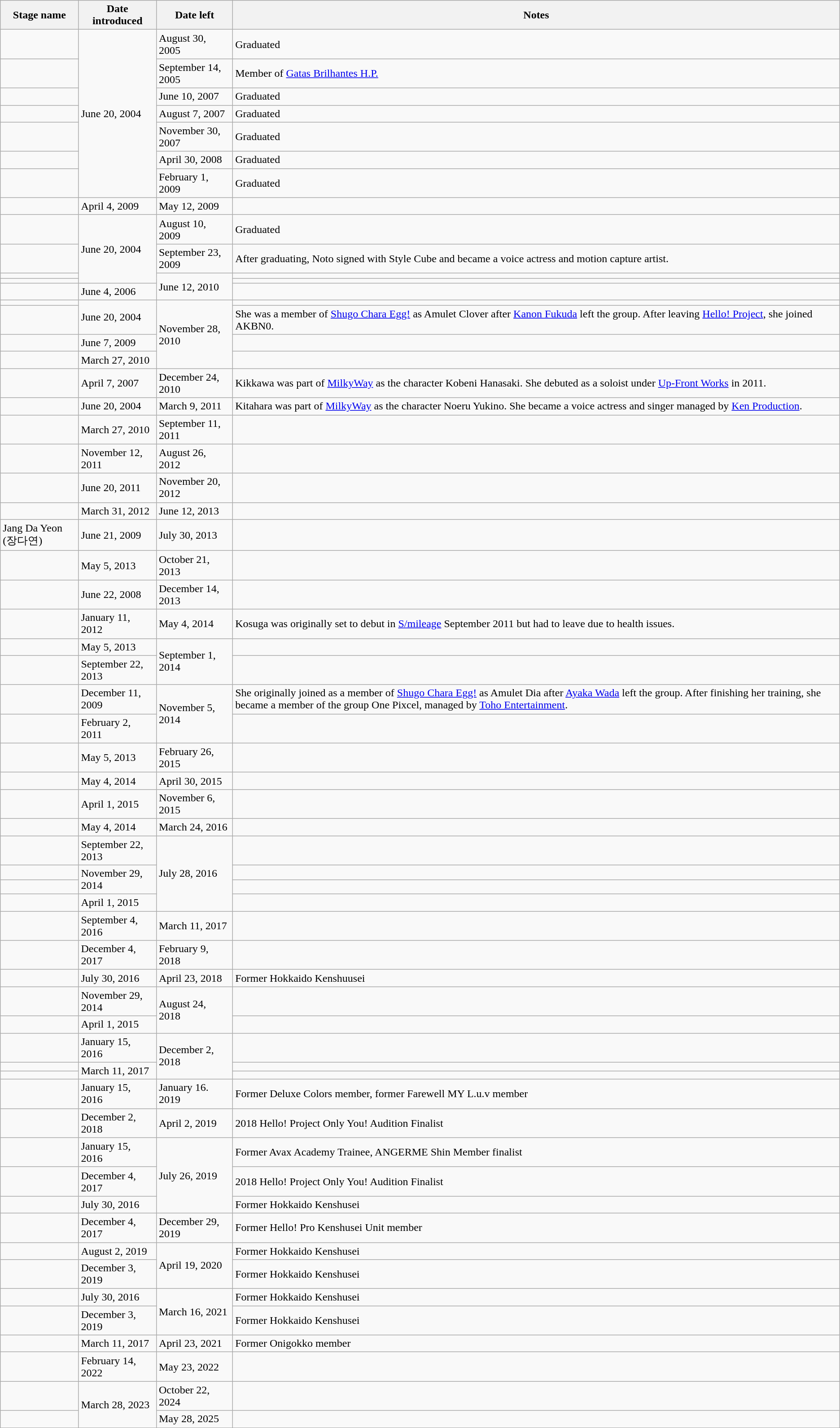<table class="wikitable sortable">
<tr>
<th align="center">Stage name</th>
<th align="center">Date introduced</th>
<th align="center">Date left</th>
<th align="center">Notes</th>
</tr>
<tr>
<td></td>
<td rowspan="7">June 20, 2004</td>
<td>August 30, 2005</td>
<td>Graduated</td>
</tr>
<tr>
<td></td>
<td>September 14, 2005</td>
<td>Member of <a href='#'>Gatas Brilhantes H.P.</a></td>
</tr>
<tr>
<td></td>
<td>June 10, 2007</td>
<td>Graduated</td>
</tr>
<tr>
<td></td>
<td>August 7, 2007</td>
<td>Graduated</td>
</tr>
<tr>
<td></td>
<td>November 30, 2007</td>
<td>Graduated</td>
</tr>
<tr>
<td></td>
<td>April 30, 2008</td>
<td>Graduated</td>
</tr>
<tr>
<td></td>
<td>February 1, 2009</td>
<td>Graduated</td>
</tr>
<tr>
<td></td>
<td>April 4, 2009</td>
<td>May 12, 2009</td>
<td></td>
</tr>
<tr>
<td></td>
<td rowspan="4">June 20, 2004</td>
<td>August 10, 2009</td>
<td>Graduated</td>
</tr>
<tr>
<td></td>
<td>September 23, 2009</td>
<td>After graduating, Noto signed with Style Cube and became a voice actress and motion capture artist.</td>
</tr>
<tr>
<td></td>
<td rowspan="3">June 12, 2010</td>
<td></td>
</tr>
<tr>
<td></td>
<td></td>
</tr>
<tr>
<td></td>
<td>June 4, 2006</td>
<td></td>
</tr>
<tr>
<td></td>
<td rowspan="2">June 20, 2004</td>
<td rowspan="4">November 28, 2010</td>
<td></td>
</tr>
<tr>
<td></td>
<td>She was a member of <a href='#'>Shugo Chara Egg!</a> as Amulet Clover after <a href='#'>Kanon Fukuda</a> left the group. After leaving <a href='#'>Hello! Project</a>, she joined AKBN0.</td>
</tr>
<tr>
<td></td>
<td>June 7, 2009</td>
<td></td>
</tr>
<tr>
<td></td>
<td>March 27, 2010</td>
<td></td>
</tr>
<tr>
<td></td>
<td>April 7, 2007</td>
<td>December 24, 2010</td>
<td>Kikkawa was part of <a href='#'>MilkyWay</a> as the character Kobeni Hanasaki. She debuted as a soloist under <a href='#'>Up-Front Works</a> in 2011.</td>
</tr>
<tr>
<td></td>
<td>June 20, 2004</td>
<td>March 9, 2011</td>
<td>Kitahara was part of <a href='#'>MilkyWay</a> as the character Noeru Yukino. She became a voice actress and singer managed by <a href='#'>Ken Production</a>.</td>
</tr>
<tr>
<td></td>
<td>March 27, 2010</td>
<td>September 11, 2011</td>
<td></td>
</tr>
<tr>
<td></td>
<td>November 12, 2011</td>
<td>August 26, 2012</td>
<td></td>
</tr>
<tr>
<td></td>
<td>June 20, 2011</td>
<td>November 20, 2012</td>
<td></td>
</tr>
<tr>
<td></td>
<td>March 31, 2012</td>
<td>June 12, 2013</td>
<td></td>
</tr>
<tr>
<td>Jang Da Yeon (장다연)</td>
<td>June 21, 2009</td>
<td>July 30, 2013</td>
<td></td>
</tr>
<tr>
<td></td>
<td>May 5, 2013</td>
<td>October 21, 2013</td>
<td></td>
</tr>
<tr>
<td></td>
<td>June 22, 2008</td>
<td>December 14, 2013</td>
<td></td>
</tr>
<tr>
<td></td>
<td>January 11, 2012</td>
<td>May 4, 2014</td>
<td>Kosuga was originally set to debut in <a href='#'>S/mileage</a> September 2011 but had to leave due to health issues.</td>
</tr>
<tr>
<td></td>
<td>May 5, 2013</td>
<td rowspan="2">September 1, 2014</td>
<td></td>
</tr>
<tr>
<td></td>
<td>September 22, 2013</td>
<td></td>
</tr>
<tr>
<td></td>
<td>December 11, 2009</td>
<td rowspan="2">November 5, 2014</td>
<td>She originally joined as a member of <a href='#'>Shugo Chara Egg!</a> as Amulet Dia after <a href='#'>Ayaka Wada</a> left the group. After finishing her training, she became a member of the group One Pixcel, managed by <a href='#'>Toho Entertainment</a>.</td>
</tr>
<tr>
<td></td>
<td>February 2, 2011</td>
<td></td>
</tr>
<tr>
<td></td>
<td>May 5, 2013</td>
<td>February 26, 2015</td>
<td></td>
</tr>
<tr>
<td></td>
<td>May 4, 2014</td>
<td>April 30, 2015</td>
<td></td>
</tr>
<tr>
<td></td>
<td>April 1, 2015</td>
<td>November 6, 2015</td>
<td></td>
</tr>
<tr>
<td></td>
<td>May 4, 2014</td>
<td>March 24, 2016</td>
<td></td>
</tr>
<tr>
<td></td>
<td>September 22, 2013</td>
<td rowspan="4">July 28, 2016</td>
<td></td>
</tr>
<tr>
<td></td>
<td rowspan="2">November 29, 2014</td>
<td></td>
</tr>
<tr>
<td></td>
<td></td>
</tr>
<tr>
<td></td>
<td>April 1, 2015</td>
<td></td>
</tr>
<tr>
<td></td>
<td>September 4, 2016</td>
<td>March 11, 2017</td>
<td></td>
</tr>
<tr>
<td></td>
<td>December 4, 2017</td>
<td>February 9, 2018</td>
<td></td>
</tr>
<tr>
<td></td>
<td>July 30, 2016</td>
<td>April 23, 2018</td>
<td>Former Hokkaido Kenshuusei</td>
</tr>
<tr>
<td></td>
<td>November 29, 2014</td>
<td rowspan="2">August 24, 2018</td>
<td></td>
</tr>
<tr>
<td></td>
<td>April 1, 2015</td>
<td></td>
</tr>
<tr>
<td></td>
<td>January 15, 2016</td>
<td rowspan="3">December 2, 2018</td>
<td></td>
</tr>
<tr>
<td></td>
<td rowspan="2">March 11, 2017</td>
<td></td>
</tr>
<tr>
<td></td>
<td></td>
</tr>
<tr>
<td></td>
<td>January 15, 2016</td>
<td>January 16. 2019</td>
<td>Former Deluxe Colors member, former Farewell MY L.u.v member</td>
</tr>
<tr>
<td></td>
<td>December 2, 2018</td>
<td>April 2, 2019</td>
<td>2018 Hello! Project Only You! Audition Finalist</td>
</tr>
<tr>
<td></td>
<td>January 15, 2016</td>
<td rowspan="3">July 26, 2019</td>
<td>Former Avax Academy Trainee, ANGERME Shin Member finalist</td>
</tr>
<tr>
<td></td>
<td>December 4, 2017</td>
<td>2018 Hello! Project Only You! Audition Finalist</td>
</tr>
<tr>
<td></td>
<td>July 30, 2016</td>
<td>Former Hokkaido Kenshusei</td>
</tr>
<tr>
<td></td>
<td>December 4, 2017</td>
<td>December 29, 2019</td>
<td>Former Hello! Pro Kenshusei Unit member</td>
</tr>
<tr>
<td></td>
<td>August 2, 2019</td>
<td rowspan="2">April 19, 2020</td>
<td>Former Hokkaido Kenshusei</td>
</tr>
<tr>
<td></td>
<td>December 3, 2019</td>
<td>Former Hokkaido Kenshusei</td>
</tr>
<tr>
<td></td>
<td>July 30, 2016</td>
<td rowspan="2">March 16, 2021</td>
<td>Former Hokkaido Kenshusei</td>
</tr>
<tr>
<td></td>
<td>December 3, 2019</td>
<td>Former Hokkaido Kenshusei</td>
</tr>
<tr>
<td></td>
<td>March 11, 2017</td>
<td>April 23, 2021</td>
<td>Former Onigokko member</td>
</tr>
<tr>
<td></td>
<td>February 14, 2022</td>
<td>May 23, 2022</td>
<td></td>
</tr>
<tr>
<td></td>
<td rowspan="2">March 28, 2023</td>
<td>October 22, 2024</td>
<td></td>
</tr>
<tr>
<td></td>
<td>May 28, 2025</td>
<td></td>
</tr>
<tr>
</tr>
</table>
